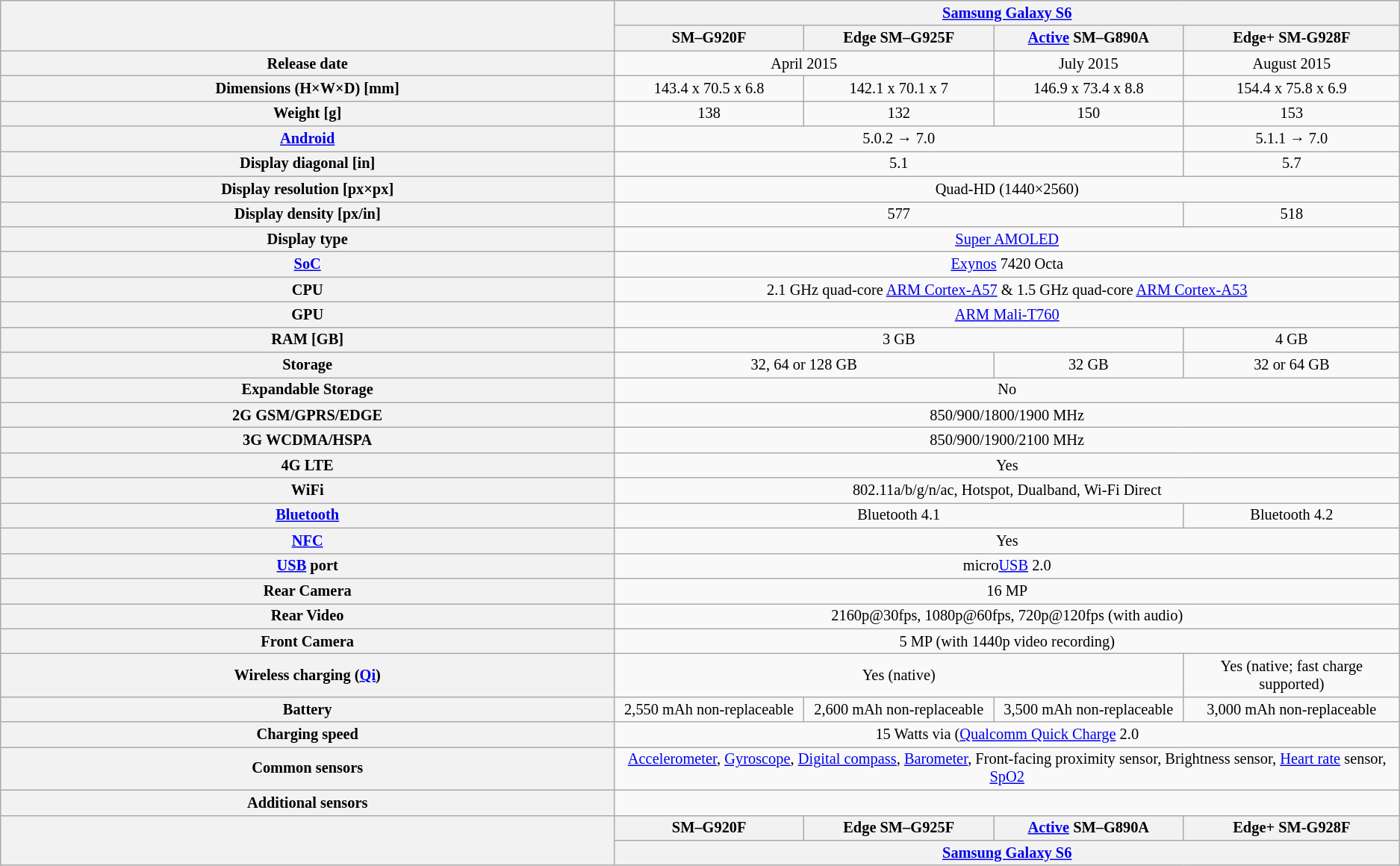<table class="wikitable" style="text-align: center; font-size:85%">
<tr>
<th width="8%" rowspan="2"></th>
<th width="8%" colspan=4><a href='#'>Samsung Galaxy S6</a></th>
</tr>
<tr>
<th>SM–G920F</th>
<th>Edge SM–G925F</th>
<th><a href='#'>Active</a> SM–G890A</th>
<th>Edge+ SM-G928F</th>
</tr>
<tr>
<th>Release date</th>
<td colspan="2">April 2015</td>
<td colspan="1">July 2015</td>
<td colspan="1">August 2015</td>
</tr>
<tr>
<th title="height × width × depth, all in millimetres">Dimensions (H×W×D) [mm]</th>
<td colspan="1">143.4 x 70.5 x 6.8</td>
<td colspan="1">142.1 x 70.1 x 7</td>
<td colspan="1">146.9 x 73.4 x 8.8</td>
<td colspan="1">154.4 x 75.8 x 6.9</td>
</tr>
<tr>
<th title="weight with battery in grams">Weight [g]</th>
<td colspan="1">138</td>
<td colspan="1">132</td>
<td colspan="1">150</td>
<td colspan="1">153</td>
</tr>
<tr>
<th title="Operating System"><a href='#'>Android</a></th>
<td colspan="3">5.0.2 → 7.0</td>
<td colspan="1">5.1.1 → 7.0</td>
</tr>
<tr>
<th>Display diagonal [in]</th>
<td colspan="3">5.1</td>
<td colspan="1">5.7</td>
</tr>
<tr>
<th>Display resolution [px×px]</th>
<td colspan="4">Quad-HD (1440×2560)</td>
</tr>
<tr>
<th>Display density [px/in]</th>
<td colspan="3">577</td>
<td colspan="1">518</td>
</tr>
<tr>
<th>Display type</th>
<td colspan="4"><a href='#'>Super AMOLED</a></td>
</tr>
<tr>
<th><a href='#'>SoC</a></th>
<td colspan="4"><a href='#'>Exynos</a> 7420 Octa</td>
</tr>
<tr>
<th>CPU</th>
<td colspan="4">2.1 GHz quad-core <a href='#'>ARM Cortex-A57</a> & 1.5 GHz quad-core <a href='#'>ARM Cortex-A53</a></td>
</tr>
<tr>
<th>GPU</th>
<td colspan="4"><a href='#'>ARM Mali-T760</a></td>
</tr>
<tr>
<th>RAM [GB]</th>
<td colspan="3">3 GB</td>
<td colspan="1">4 GB</td>
</tr>
<tr>
<th>Storage</th>
<td colspan="2">32, 64 or 128 GB</td>
<td colspan="1">32 GB</td>
<td colspan="1">32 or 64 GB</td>
</tr>
<tr>
<th>Expandable Storage</th>
<td colspan="4">No</td>
</tr>
<tr>
<th>2G GSM/GPRS/EDGE</th>
<td colspan="4">850/900/1800/1900 MHz</td>
</tr>
<tr>
<th>3G WCDMA/HSPA</th>
<td colspan="4">850/900/1900/2100 MHz</td>
</tr>
<tr>
<th>4G LTE</th>
<td colspan="4">Yes</td>
</tr>
<tr>
<th>WiFi</th>
<td colspan="4">802.11a/b/g/n/ac, Hotspot, Dualband, Wi-Fi Direct</td>
</tr>
<tr>
<th><a href='#'>Bluetooth</a></th>
<td colspan="3">Bluetooth 4.1</td>
<td colspan="1">Bluetooth 4.2</td>
</tr>
<tr>
<th><a href='#'>NFC</a></th>
<td colspan="4">Yes</td>
</tr>
<tr>
<th><a href='#'>USB</a> port</th>
<td colspan="4">micro<a href='#'>USB</a> 2.0</td>
</tr>
<tr>
<th>Rear Camera</th>
<td colspan="4">16 MP</td>
</tr>
<tr>
<th>Rear Video</th>
<td colspan="4">2160p@30fps, 1080p@60fps, 720p@120fps (with audio)</td>
</tr>
<tr>
<th>Front Camera</th>
<td colspan="4">5 MP (with 1440p video recording)</td>
</tr>
<tr>
<th>Wireless charging (<a href='#'>Qi</a>)</th>
<td colspan="3">Yes (native)</td>
<td colspan="1">Yes (native; fast charge supported)</td>
</tr>
<tr>
<th>Battery</th>
<td colspan="1">2,550 mAh non-replaceable</td>
<td colspan="1">2,600 mAh non-replaceable</td>
<td colspan="1">3,500 mAh non-replaceable</td>
<td colspan="1">3,000 mAh non-replaceable</td>
</tr>
<tr>
<th>Charging speed</th>
<td colspan="4">15 Watts via (<a href='#'>Qualcomm Quick Charge</a> 2.0</td>
</tr>
<tr>
<th>Common sensors</th>
<td colspan="4"><a href='#'>Accelerometer</a>, <a href='#'>Gyroscope</a>, <a href='#'>Digital compass</a>, <a href='#'>Barometer</a>, Front-facing proximity sensor, Brightness sensor, <a href='#'>Heart rate</a> sensor, <a href='#'>SpO2</a></td>
</tr>
<tr>
<th>Additional sensors</th>
<td colspan="4"></td>
</tr>
<tr>
<th width="8%" rowspan="2"></th>
<th>SM–G920F</th>
<th>Edge SM–G925F</th>
<th><a href='#'>Active</a> SM–G890A</th>
<th>Edge+ SM-G928F</th>
</tr>
<tr>
<th width="8%" colspan=4><a href='#'>Samsung Galaxy S6</a></th>
</tr>
</table>
